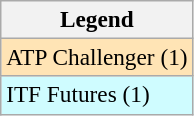<table class=wikitable style=font-size:97%>
<tr>
<th>Legend</th>
</tr>
<tr bgcolor=moccasin>
<td>ATP Challenger (1)</td>
</tr>
<tr bgcolor=cffcff>
<td>ITF Futures (1)</td>
</tr>
</table>
